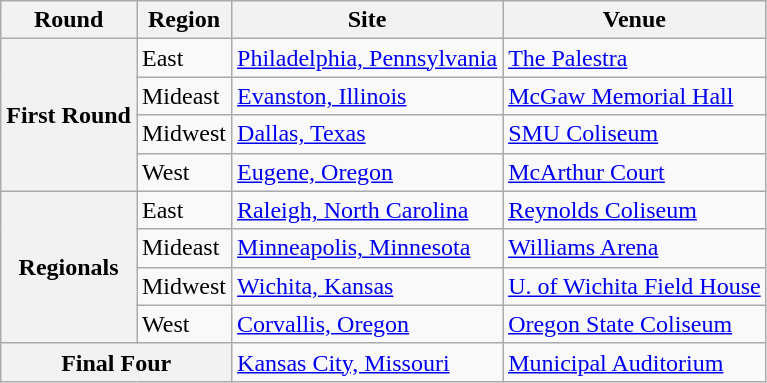<table class="wikitable">
<tr>
<th>Round</th>
<th>Region</th>
<th>Site</th>
<th>Venue</th>
</tr>
<tr>
<th rowspan="4">First Round</th>
<td>East</td>
<td><a href='#'>Philadelphia, Pennsylvania</a></td>
<td><a href='#'>The Palestra</a></td>
</tr>
<tr>
<td>Mideast</td>
<td><a href='#'>Evanston, Illinois</a></td>
<td><a href='#'>McGaw Memorial Hall</a></td>
</tr>
<tr>
<td>Midwest</td>
<td><a href='#'>Dallas, Texas</a></td>
<td><a href='#'>SMU Coliseum</a></td>
</tr>
<tr>
<td>West</td>
<td><a href='#'>Eugene, Oregon</a></td>
<td><a href='#'>McArthur Court</a></td>
</tr>
<tr>
<th rowspan="4">Regionals</th>
<td>East</td>
<td><a href='#'>Raleigh, North Carolina</a></td>
<td><a href='#'>Reynolds Coliseum</a></td>
</tr>
<tr>
<td>Mideast</td>
<td><a href='#'>Minneapolis, Minnesota</a></td>
<td><a href='#'>Williams Arena</a></td>
</tr>
<tr>
<td>Midwest</td>
<td><a href='#'>Wichita, Kansas</a></td>
<td><a href='#'>U. of Wichita Field House</a></td>
</tr>
<tr>
<td>West</td>
<td><a href='#'>Corvallis, Oregon</a></td>
<td><a href='#'>Oregon State Coliseum</a></td>
</tr>
<tr>
<th colspan="2">Final Four</th>
<td><a href='#'>Kansas City, Missouri</a></td>
<td><a href='#'>Municipal Auditorium</a></td>
</tr>
</table>
